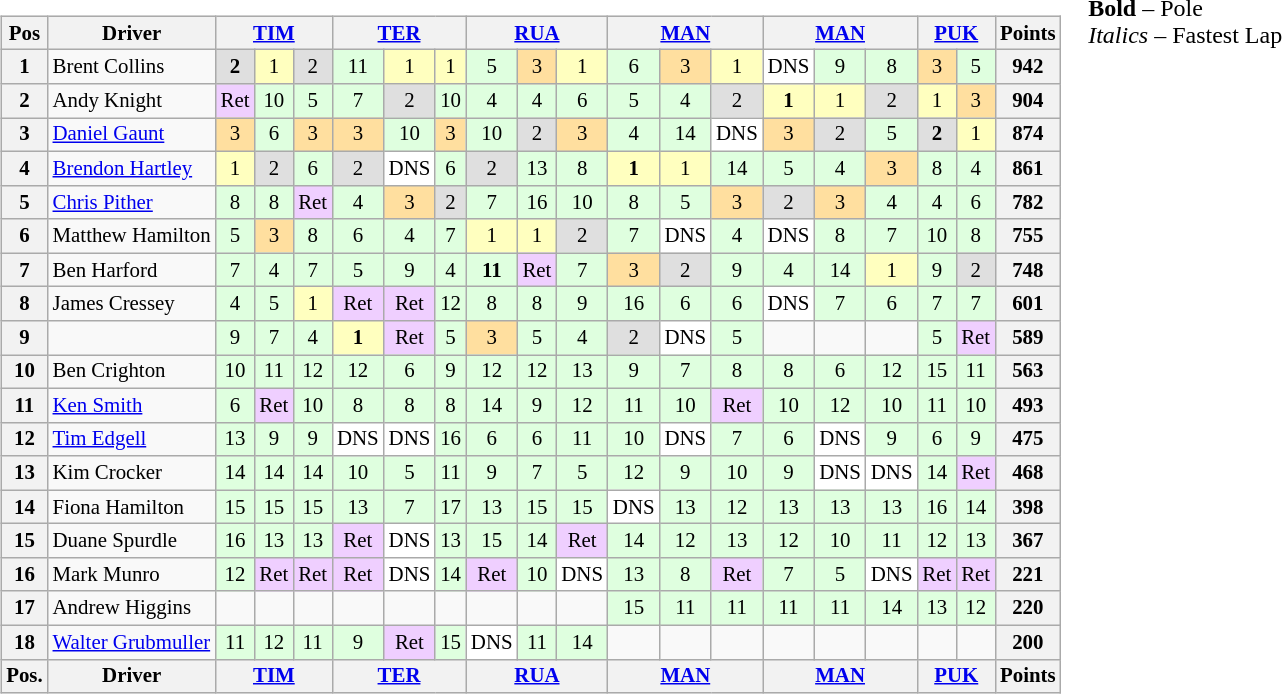<table>
<tr>
<td><br><table class="wikitable" style="font-size: 87%; text-align: center;">
<tr style="background:#f9f9f9" valign="top">
<th valign="middle">Pos</th>
<th valign="middle">Driver</th>
<th colspan=3><a href='#'>TIM</a></th>
<th colspan=3><a href='#'>TER</a></th>
<th colspan=3><a href='#'>RUA</a></th>
<th colspan=3><a href='#'>MAN</a></th>
<th colspan=3><a href='#'>MAN</a></th>
<th colspan=2><a href='#'>PUK</a></th>
<th valign="middle">Points</th>
</tr>
<tr>
<th>1</th>
<td align=left> Brent Collins</td>
<td style="background:#DFDFDF;"><strong>2</strong></td>
<td style="background:#FFFFBF;">1</td>
<td style="background:#DFDFDF;">2</td>
<td style="background:#DFFFDF;">11</td>
<td style="background:#FFFFBF;">1</td>
<td style="background:#FFFFBF;">1</td>
<td style="background:#DFFFDF;">5</td>
<td style="background:#FFDF9F;">3</td>
<td style="background:#FFFFBF;">1</td>
<td style="background:#DFFFDF;">6</td>
<td style="background:#FFDF9F;">3</td>
<td style="background:#FFFFBF;">1</td>
<td style="background:#FFFFFF;">DNS</td>
<td style="background:#DFFFDF;">9</td>
<td style="background:#DFFFDF;">8</td>
<td style="background:#FFDF9F;">3</td>
<td style="background:#DFFFDF;">5</td>
<th>942</th>
</tr>
<tr>
<th>2</th>
<td align=left> Andy Knight</td>
<td style="background:#EFCFFF;">Ret</td>
<td style="background:#DFFFDF;">10</td>
<td style="background:#DFFFDF;">5</td>
<td style="background:#DFFFDF;">7</td>
<td style="background:#DFDFDF;">2</td>
<td style="background:#DFFFDF;">10</td>
<td style="background:#DFFFDF;">4</td>
<td style="background:#DFFFDF;">4</td>
<td style="background:#DFFFDF;">6</td>
<td style="background:#DFFFDF;">5</td>
<td style="background:#DFFFDF;">4</td>
<td style="background:#DFDFDF;">2</td>
<td style="background:#FFFFBF;"><strong>1</strong></td>
<td style="background:#FFFFBF;">1</td>
<td style="background:#DFDFDF;">2</td>
<td style="background:#FFFFBF;">1</td>
<td style="background:#FFDF9F;">3</td>
<th>904</th>
</tr>
<tr>
<th>3</th>
<td align=left> <a href='#'>Daniel Gaunt</a></td>
<td style="background:#FFDF9F;">3</td>
<td style="background:#DFFFDF;">6</td>
<td style="background:#FFDF9F;">3</td>
<td style="background:#FFDF9F;">3</td>
<td style="background:#DFFFDF;">10</td>
<td style="background:#FFDF9F;">3</td>
<td style="background:#DFFFDF;">10</td>
<td style="background:#DFDFDF;">2</td>
<td style="background:#FFDF9F;">3</td>
<td style="background:#DFFFDF;">4</td>
<td style="background:#DFFFDF;">14</td>
<td style="background:#FFFFFF;">DNS</td>
<td style="background:#FFDF9F;">3</td>
<td style="background:#DFDFDF;">2</td>
<td style="background:#DFFFDF;">5</td>
<td style="background:#DFDFDF;"><strong>2</strong></td>
<td style="background:#FFFFBF;">1</td>
<th>874</th>
</tr>
<tr>
<th>4</th>
<td align=left> <a href='#'>Brendon Hartley</a></td>
<td style="background:#FFFFBF;">1</td>
<td style="background:#DFDFDF;">2</td>
<td style="background:#DFFFDF;">6</td>
<td style="background:#DFDFDF;">2</td>
<td style="background:#FFFFFF;">DNS</td>
<td style="background:#DFFFDF;">6</td>
<td style="background:#DFDFDF;">2</td>
<td style="background:#DFFFDF;">13</td>
<td style="background:#DFFFDF;">8</td>
<td style="background:#FFFFBF;"><strong>1</strong></td>
<td style="background:#FFFFBF;">1</td>
<td style="background:#DFFFDF;">14</td>
<td style="background:#DFFFDF;">5</td>
<td style="background:#DFFFDF;">4</td>
<td style="background:#FFDF9F;">3</td>
<td style="background:#DFFFDF;">8</td>
<td style="background:#DFFFDF;">4</td>
<th>861</th>
</tr>
<tr>
<th>5</th>
<td align=left> <a href='#'>Chris Pither</a></td>
<td style="background:#DFFFDF;">8</td>
<td style="background:#DFFFDF;">8</td>
<td style="background:#EFCFFF;">Ret</td>
<td style="background:#DFFFDF;">4</td>
<td style="background:#FFDF9F;">3</td>
<td style="background:#DFDFDF;">2</td>
<td style="background:#DFFFDF;">7</td>
<td style="background:#DFFFDF;">16</td>
<td style="background:#DFFFDF;">10</td>
<td style="background:#DFFFDF;">8</td>
<td style="background:#DFFFDF;">5</td>
<td style="background:#FFDF9F;">3</td>
<td style="background:#DFDFDF;">2</td>
<td style="background:#FFDF9F;">3</td>
<td style="background:#DFFFDF;">4</td>
<td style="background:#DFFFDF;">4</td>
<td style="background:#DFFFDF;">6</td>
<th>782</th>
</tr>
<tr>
<th>6</th>
<td align=left> Matthew Hamilton</td>
<td style="background:#DFFFDF;">5</td>
<td style="background:#FFDF9F;">3</td>
<td style="background:#DFFFDF;">8</td>
<td style="background:#DFFFDF;">6</td>
<td style="background:#DFFFDF;">4</td>
<td style="background:#DFFFDF;">7</td>
<td style="background:#FFFFBF;">1</td>
<td style="background:#FFFFBF;">1</td>
<td style="background:#DFDFDF;">2</td>
<td style="background:#DFFFDF;">7</td>
<td style="background:#FFFFFF;">DNS</td>
<td style="background:#DFFFDF;">4</td>
<td style="background:#FFFFFF;">DNS</td>
<td style="background:#DFFFDF;">8</td>
<td style="background:#DFFFDF;">7</td>
<td style="background:#DFFFDF;">10</td>
<td style="background:#DFFFDF;">8</td>
<th>755</th>
</tr>
<tr>
<th>7</th>
<td align=left> Ben Harford</td>
<td style="background:#DFFFDF;">7</td>
<td style="background:#DFFFDF;">4</td>
<td style="background:#DFFFDF;">7</td>
<td style="background:#DFFFDF;">5</td>
<td style="background:#DFFFDF;">9</td>
<td style="background:#DFFFDF;">4</td>
<td style="background:#DFFFDF;"><strong>11</strong></td>
<td style="background:#EFCFFF;">Ret</td>
<td style="background:#DFFFDF;">7</td>
<td style="background:#FFDF9F;">3</td>
<td style="background:#DFDFDF;">2</td>
<td style="background:#DFFFDF;">9</td>
<td style="background:#DFFFDF;">4</td>
<td style="background:#DFFFDF;">14</td>
<td style="background:#FFFFBF;">1</td>
<td style="background:#DFFFDF;">9</td>
<td style="background:#DFDFDF;">2</td>
<th>748</th>
</tr>
<tr>
<th>8</th>
<td align=left> James Cressey</td>
<td style="background:#DFFFDF;">4</td>
<td style="background:#DFFFDF;">5</td>
<td style="background:#FFFFBF;">1</td>
<td style="background:#EFCFFF;">Ret</td>
<td style="background:#EFCFFF;">Ret</td>
<td style="background:#DFFFDF;">12</td>
<td style="background:#DFFFDF;">8</td>
<td style="background:#DFFFDF;">8</td>
<td style="background:#DFFFDF;">9</td>
<td style="background:#DFFFDF;">16</td>
<td style="background:#DFFFDF;">6</td>
<td style="background:#DFFFDF;">6</td>
<td style="background:#FFFFFF;">DNS</td>
<td style="background:#DFFFDF;">7</td>
<td style="background:#DFFFDF;">6</td>
<td style="background:#DFFFDF;">7</td>
<td style="background:#DFFFDF;">7</td>
<th>601</th>
</tr>
<tr>
<th>9</th>
<td align=left></td>
<td style="background:#DFFFDF;">9</td>
<td style="background:#DFFFDF;">7</td>
<td style="background:#DFFFDF;">4</td>
<td style="background:#FFFFBF;"><strong>1</strong></td>
<td style="background:#EFCFFF;">Ret</td>
<td style="background:#DFFFDF;">5</td>
<td style="background:#FFDF9F;">3</td>
<td style="background:#DFFFDF;">5</td>
<td style="background:#DFFFDF;">4</td>
<td style="background:#DFDFDF;">2</td>
<td style="background:#FFFFFF;">DNS</td>
<td style="background:#DFFFDF;">5</td>
<td></td>
<td></td>
<td></td>
<td style="background:#DFFFDF;">5</td>
<td style="background:#EFCFFF;">Ret</td>
<th>589</th>
</tr>
<tr>
<th>10</th>
<td align=left> Ben Crighton</td>
<td style="background:#DFFFDF;">10</td>
<td style="background:#DFFFDF;">11</td>
<td style="background:#DFFFDF;">12</td>
<td style="background:#DFFFDF;">12</td>
<td style="background:#DFFFDF;">6</td>
<td style="background:#DFFFDF;">9</td>
<td style="background:#DFFFDF;">12</td>
<td style="background:#DFFFDF;">12</td>
<td style="background:#DFFFDF;">13</td>
<td style="background:#DFFFDF;">9</td>
<td style="background:#DFFFDF;">7</td>
<td style="background:#DFFFDF;">8</td>
<td style="background:#DFFFDF;">8</td>
<td style="background:#DFFFDF;">6</td>
<td style="background:#DFFFDF;">12</td>
<td style="background:#DFFFDF;">15</td>
<td style="background:#DFFFDF;">11</td>
<th>563</th>
</tr>
<tr>
<th>11</th>
<td align=left> <a href='#'>Ken Smith</a></td>
<td style="background:#DFFFDF;">6</td>
<td style="background:#EFCFFF;">Ret</td>
<td style="background:#DFFFDF;">10</td>
<td style="background:#DFFFDF;">8</td>
<td style="background:#DFFFDF;">8</td>
<td style="background:#DFFFDF;">8</td>
<td style="background:#DFFFDF;">14</td>
<td style="background:#DFFFDF;">9</td>
<td style="background:#DFFFDF;">12</td>
<td style="background:#DFFFDF;">11</td>
<td style="background:#DFFFDF;">10</td>
<td style="background:#EFCFFF;">Ret</td>
<td style="background:#DFFFDF;">10</td>
<td style="background:#DFFFDF;">12</td>
<td style="background:#DFFFDF;">10</td>
<td style="background:#DFFFDF;">11</td>
<td style="background:#DFFFDF;">10</td>
<th>493</th>
</tr>
<tr>
<th>12</th>
<td align=left> <a href='#'>Tim Edgell</a></td>
<td style="background:#DFFFDF;">13</td>
<td style="background:#DFFFDF;">9</td>
<td style="background:#DFFFDF;">9</td>
<td style="background:#FFFFFF;">DNS</td>
<td style="background:#FFFFFF;">DNS</td>
<td style="background:#DFFFDF;">16</td>
<td style="background:#DFFFDF;">6</td>
<td style="background:#DFFFDF;">6</td>
<td style="background:#DFFFDF;">11</td>
<td style="background:#DFFFDF;">10</td>
<td style="background:#FFFFFF;">DNS</td>
<td style="background:#DFFFDF;">7</td>
<td style="background:#DFFFDF;">6</td>
<td style="background:#FFFFFF;">DNS</td>
<td style="background:#DFFFDF;">9</td>
<td style="background:#DFFFDF;">6</td>
<td style="background:#DFFFDF;">9</td>
<th>475</th>
</tr>
<tr>
<th>13</th>
<td align=left> Kim Crocker</td>
<td style="background:#DFFFDF;">14</td>
<td style="background:#DFFFDF;">14</td>
<td style="background:#DFFFDF;">14</td>
<td style="background:#DFFFDF;">10</td>
<td style="background:#DFFFDF;">5</td>
<td style="background:#DFFFDF;">11</td>
<td style="background:#DFFFDF;">9</td>
<td style="background:#DFFFDF;">7</td>
<td style="background:#DFFFDF;">5</td>
<td style="background:#DFFFDF;">12</td>
<td style="background:#DFFFDF;">9</td>
<td style="background:#DFFFDF;">10</td>
<td style="background:#DFFFDF;">9</td>
<td style="background:#FFFFFF;">DNS</td>
<td style="background:#FFFFFF;">DNS</td>
<td style="background:#DFFFDF;">14</td>
<td style="background:#EFCFFF;">Ret</td>
<th>468</th>
</tr>
<tr>
<th>14</th>
<td align=left> Fiona Hamilton</td>
<td style="background:#DFFFDF;">15</td>
<td style="background:#DFFFDF;">15</td>
<td style="background:#DFFFDF;">15</td>
<td style="background:#DFFFDF;">13</td>
<td style="background:#DFFFDF;">7</td>
<td style="background:#DFFFDF;">17</td>
<td style="background:#DFFFDF;">13</td>
<td style="background:#DFFFDF;">15</td>
<td style="background:#DFFFDF;">15</td>
<td style="background:#FFFFFF;">DNS</td>
<td style="background:#DFFFDF;">13</td>
<td style="background:#DFFFDF;">12</td>
<td style="background:#DFFFDF;">13</td>
<td style="background:#DFFFDF;">13</td>
<td style="background:#DFFFDF;">13</td>
<td style="background:#DFFFDF;">16</td>
<td style="background:#DFFFDF;">14</td>
<th>398</th>
</tr>
<tr>
<th>15</th>
<td align=left> Duane Spurdle</td>
<td style="background:#DFFFDF;">16</td>
<td style="background:#DFFFDF;">13</td>
<td style="background:#DFFFDF;">13</td>
<td style="background:#EFCFFF;">Ret</td>
<td style="background:#FFFFFF;">DNS</td>
<td style="background:#DFFFDF;">13</td>
<td style="background:#DFFFDF;">15</td>
<td style="background:#DFFFDF;">14</td>
<td style="background:#EFCFFF;">Ret</td>
<td style="background:#DFFFDF;">14</td>
<td style="background:#DFFFDF;">12</td>
<td style="background:#DFFFDF;">13</td>
<td style="background:#DFFFDF;">12</td>
<td style="background:#DFFFDF;">10</td>
<td style="background:#DFFFDF;">11</td>
<td style="background:#DFFFDF;">12</td>
<td style="background:#DFFFDF;">13</td>
<th>367</th>
</tr>
<tr>
<th>16</th>
<td align=left> Mark Munro</td>
<td style="background:#DFFFDF;">12</td>
<td style="background:#EFCFFF;">Ret</td>
<td style="background:#EFCFFF;">Ret</td>
<td style="background:#EFCFFF;">Ret</td>
<td style="background:#FFFFFF;">DNS</td>
<td style="background:#DFFFDF;">14</td>
<td style="background:#EFCFFF;">Ret</td>
<td style="background:#DFFFDF;">10</td>
<td style="background:#FFFFFF;">DNS</td>
<td style="background:#DFFFDF;">13</td>
<td style="background:#DFFFDF;">8</td>
<td style="background:#EFCFFF;">Ret</td>
<td style="background:#DFFFDF;">7</td>
<td style="background:#DFFFDF;">5</td>
<td style="background:#FFFFFF;">DNS</td>
<td style="background:#EFCFFF;">Ret</td>
<td style="background:#EFCFFF;">Ret</td>
<th>221</th>
</tr>
<tr>
<th>17</th>
<td align=left> Andrew Higgins</td>
<td></td>
<td></td>
<td></td>
<td></td>
<td></td>
<td></td>
<td></td>
<td></td>
<td></td>
<td style="background:#DFFFDF;">15</td>
<td style="background:#DFFFDF;">11</td>
<td style="background:#DFFFDF;">11</td>
<td style="background:#DFFFDF;">11</td>
<td style="background:#DFFFDF;">11</td>
<td style="background:#DFFFDF;">14</td>
<td style="background:#DFFFDF;">13</td>
<td style="background:#DFFFDF;">12</td>
<th>220</th>
</tr>
<tr>
<th>18</th>
<td align=left> <a href='#'>Walter Grubmuller</a></td>
<td style="background:#DFFFDF;">11</td>
<td style="background:#DFFFDF;">12</td>
<td style="background:#DFFFDF;">11</td>
<td style="background:#DFFFDF;">9</td>
<td style="background:#EFCFFF;">Ret</td>
<td style="background:#DFFFDF;">15</td>
<td style="background:#FFFFFF;">DNS</td>
<td style="background:#DFFFDF;">11</td>
<td style="background:#DFFFDF;">14</td>
<td></td>
<td></td>
<td></td>
<td></td>
<td></td>
<td></td>
<td></td>
<td></td>
<th>200</th>
</tr>
<tr>
<th valign="middle">Pos.</th>
<th valign="middle">Driver</th>
<th colspan=3><a href='#'>TIM</a></th>
<th colspan=3><a href='#'>TER</a></th>
<th colspan=3><a href='#'>RUA</a></th>
<th colspan=3><a href='#'>MAN</a></th>
<th colspan=3><a href='#'>MAN</a></th>
<th colspan=2><a href='#'>PUK</a></th>
<th valign="middle">Points</th>
</tr>
</table>
</td>
<td valign="top"><br>
<span><strong>Bold</strong> – Pole<br>
<em>Italics</em> – Fastest Lap</span></td>
</tr>
</table>
